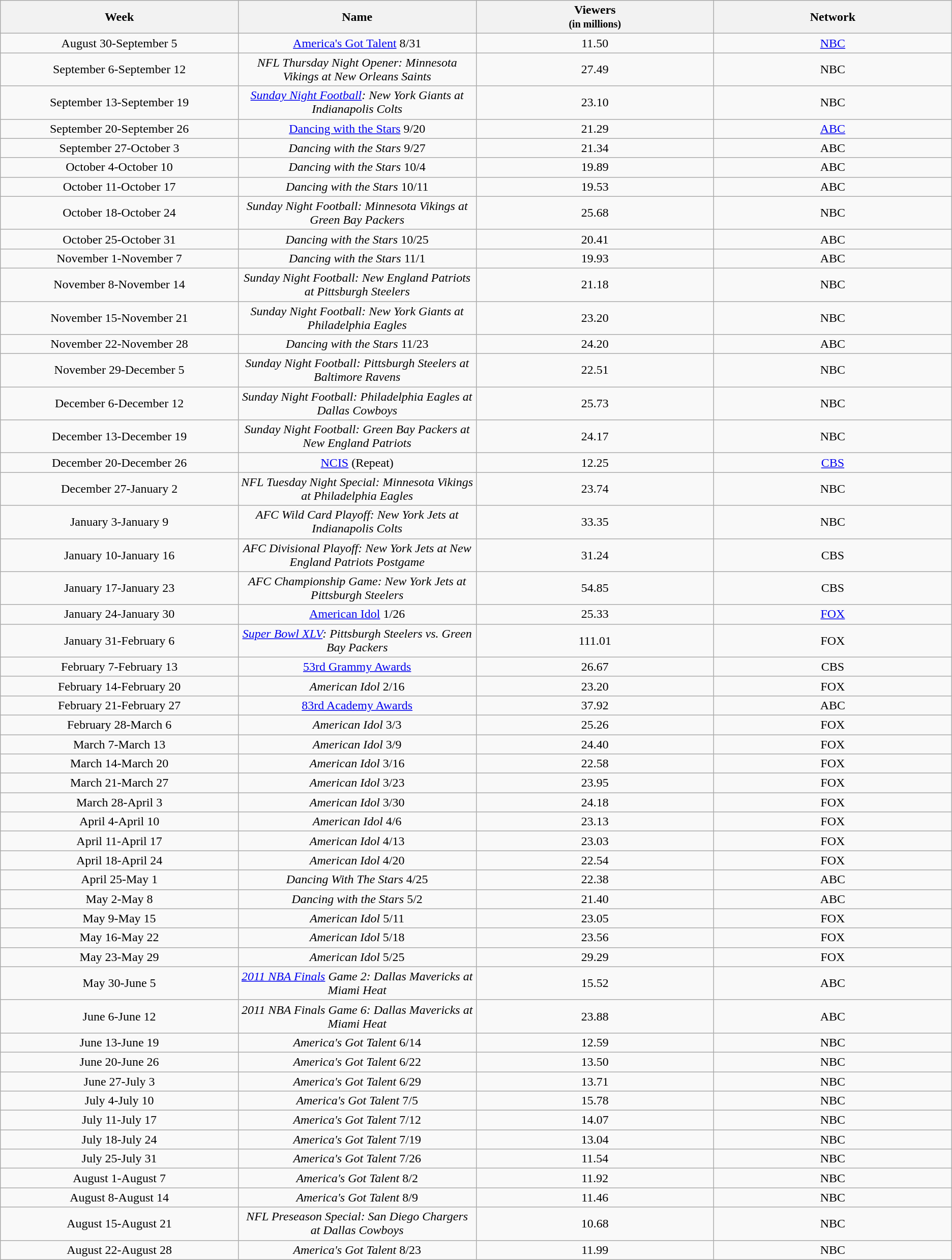<table class="wikitable sortable collapsible collapsed">
<tr>
<th width="12%">Week</th>
<th width="12%">Name</th>
<th width="12%">Viewers<br><small>(in millions)</small></th>
<th width="12%">Network</th>
</tr>
<tr align="center">
<td colspan="1" align=center>August 30-September 5</td>
<td colspan="1" align=center><a href='#'>America's Got Talent</a> 8/31</td>
<td colspan="1" align=center>11.50</td>
<td colspan="1" align=center><a href='#'>NBC</a></td>
</tr>
<tr align="center">
<td colspan="1" align=center>September 6-September 12</td>
<td colspan="1" align=center><em>NFL Thursday Night Opener: Minnesota Vikings at New Orleans Saints</em></td>
<td colspan="1" align=center>27.49</td>
<td colspan="1" align=center>NBC</td>
</tr>
<tr align="center">
<td colspan="1" align=center>September 13-September 19</td>
<td colspan="1" align=center><em><a href='#'>Sunday Night Football</a>: New York Giants at Indianapolis Colts</em></td>
<td colspan="1" align=center>23.10</td>
<td colspan="1" align=center>NBC</td>
</tr>
<tr align="center">
<td colspan="1" align=center>September 20-September 26</td>
<td colspan="1" align=center><a href='#'>Dancing with the Stars</a> 9/20</td>
<td colspan="1" align=center>21.29</td>
<td colspan="1" align=center><a href='#'>ABC</a></td>
</tr>
<tr align="center">
<td colspan="1" align=center>September 27-October 3</td>
<td colspan="1" align=center><em>Dancing with the Stars</em> 9/27</td>
<td colspan="1" align=center>21.34</td>
<td colspan="1" align=center>ABC</td>
</tr>
<tr align="center">
<td colspan="1" align=center>October 4-October 10</td>
<td colspan="1" align=center><em>Dancing with the Stars</em> 10/4</td>
<td colspan="1" align=center>19.89</td>
<td colspan="1" align=center>ABC</td>
</tr>
<tr align="center">
<td colspan="1" align=center>October 11-October 17</td>
<td colspan="1" align=center><em>Dancing with the Stars</em> 10/11</td>
<td colspan="1" align=center>19.53</td>
<td colspan="1" align=center>ABC</td>
</tr>
<tr align="center">
<td colspan="1" align=center>October 18-October 24</td>
<td colspan="1" align=center><em>Sunday Night Football: Minnesota Vikings at Green Bay Packers</em></td>
<td colspan="1" align=center>25.68</td>
<td colspan="1" align=center>NBC</td>
</tr>
<tr align="center">
<td colspan="1" align=center>October 25-October 31</td>
<td colspan="1" align=center><em>Dancing with the Stars</em> 10/25</td>
<td colspan="1" align=center>20.41</td>
<td colspan="1" align=center>ABC</td>
</tr>
<tr align="center">
<td colspan="1" align=center>November 1-November 7</td>
<td colspan="1" align=center><em>Dancing with the Stars</em> 11/1</td>
<td colspan="1" align=center>19.93</td>
<td colspan="1" align=center>ABC</td>
</tr>
<tr align="center">
<td colspan="1" align=center>November 8-November 14</td>
<td colspan="1" align=center><em>Sunday Night Football: New England Patriots at Pittsburgh Steelers</em></td>
<td colspan="1" align=center>21.18</td>
<td colspan="1" align=center>NBC</td>
</tr>
<tr align="center">
<td colspan="1" align=center>November 15-November 21</td>
<td colspan="1" align=center><em>Sunday Night Football: New York Giants at Philadelphia Eagles</em></td>
<td colspan="1" align=center>23.20</td>
<td colspan="1" align=center>NBC</td>
</tr>
<tr align="center">
<td colspan="1" align=center>November 22-November 28</td>
<td colspan="1" align=center><em>Dancing with the Stars</em> 11/23</td>
<td colspan="1" align=center>24.20</td>
<td colspan="1" align=center>ABC</td>
</tr>
<tr align="center">
<td colspan="1" align=center>November 29-December 5</td>
<td colspan="1" align=center><em>Sunday Night Football: Pittsburgh Steelers at Baltimore Ravens</em></td>
<td colspan="1" align=center>22.51</td>
<td colspan="1" align=center>NBC</td>
</tr>
<tr align="center">
<td colspan="1" align=center>December 6-December 12</td>
<td colspan="1" align=center><em>Sunday Night Football: Philadelphia Eagles at Dallas Cowboys</em></td>
<td colspan="1" align=center>25.73</td>
<td colspan="1" align=center>NBC</td>
</tr>
<tr align="center">
<td colspan="1" align=center>December 13-December 19</td>
<td colspan="1" align=center><em>Sunday Night Football: Green Bay Packers at New England Patriots</em></td>
<td colspan="1" align=center>24.17</td>
<td colspan="1" align=center>NBC</td>
</tr>
<tr align="center">
<td colspan="1" align=center>December 20-December 26</td>
<td colspan="1" align=center><a href='#'>NCIS</a> (Repeat)</td>
<td colspan="1" align=center>12.25</td>
<td colspan="1" align=center><a href='#'>CBS</a></td>
</tr>
<tr align="center">
<td colspan="1" align=center>December 27-January 2</td>
<td colspan="1" align=center><em>NFL Tuesday Night Special: Minnesota Vikings at Philadelphia Eagles</em></td>
<td colspan="1" align=center>23.74</td>
<td colspan="1" align=center>NBC</td>
</tr>
<tr align="center">
<td colspan="1" align=center>January 3-January 9</td>
<td colspan="1" align=center><em>AFC Wild Card Playoff: New York Jets at Indianapolis Colts</em></td>
<td colspan="1" align=center>33.35</td>
<td colspan="1" align=center>NBC</td>
</tr>
<tr align="center">
<td colspan="1" align=center>January 10-January 16</td>
<td colspan="1" align=center><em>AFC Divisional Playoff: New York Jets at New England Patriots Postgame</em></td>
<td colspan="1" align=center>31.24</td>
<td colspan="1" align=center>CBS</td>
</tr>
<tr align="center">
<td colspan="1" align=center>January 17-January 23</td>
<td colspan="1" align=center><em>AFC Championship Game: New York Jets at Pittsburgh Steelers</em></td>
<td colspan="1" align=center>54.85</td>
<td colspan="1" align=center>CBS</td>
</tr>
<tr align="center">
<td colspan="1" align=center>January 24-January 30</td>
<td colspan="1" align=center><a href='#'>American Idol</a> 1/26</td>
<td colspan="1" align=center>25.33</td>
<td colspan="1" align=center><a href='#'>FOX</a></td>
</tr>
<tr align="center">
<td colspan="1" align=center>January 31-February 6</td>
<td colspan="1" align=center><em><a href='#'>Super Bowl XLV</a>: Pittsburgh Steelers vs. Green Bay Packers</em></td>
<td colspan="1" align=center>111.01</td>
<td colspan="1" align=center>FOX</td>
</tr>
<tr align="center">
<td colspan="1" align=center>February 7-February 13</td>
<td colspan="1" align=center><a href='#'>53rd Grammy Awards</a></td>
<td colspan="1" align=center>26.67</td>
<td colspan="1" align=center>CBS</td>
</tr>
<tr align="center">
<td colspan="1" align=center>February 14-February 20</td>
<td colspan="1" align=center><em>American Idol</em> 2/16</td>
<td colspan="1" align=center>23.20</td>
<td colspan="1" align=center>FOX</td>
</tr>
<tr align="center">
<td colspan="1" align=center>February 21-February 27</td>
<td colspan="1" align=center><a href='#'>83rd Academy Awards</a></td>
<td colspan="1" align=center>37.92</td>
<td colspan="1" align=center>ABC</td>
</tr>
<tr align="center">
<td colspan="1" align=center>February 28-March 6</td>
<td colspan="1" align=center><em>American Idol</em> 3/3</td>
<td colspan="1" align=center>25.26</td>
<td colspan="1" align=center>FOX</td>
</tr>
<tr align="center">
<td colspan="1" align=center>March 7-March 13</td>
<td colspan="1" align=center><em>American Idol</em> 3/9</td>
<td colspan="1" align=center>24.40</td>
<td colspan="1" align=center>FOX</td>
</tr>
<tr align="center">
<td colspan="1" align=center>March 14-March 20</td>
<td colspan="1" align=center><em>American Idol</em> 3/16</td>
<td colspan="1" align=center>22.58</td>
<td colspan="1" align=center>FOX</td>
</tr>
<tr align="center">
<td colspan="1" align=center>March 21-March 27</td>
<td colspan="1" align=center><em>American Idol</em> 3/23</td>
<td colspan="1" align=center>23.95</td>
<td colspan="1" align=center>FOX</td>
</tr>
<tr align="center">
<td colspan="1" align=center>March 28-April 3</td>
<td colspan="1" align=center><em>American Idol</em> 3/30</td>
<td colspan="1" align=center>24.18</td>
<td colspan="1" align=center>FOX</td>
</tr>
<tr align="center">
<td colspan="1" align=center>April 4-April 10</td>
<td colspan="1" align=center><em>American Idol</em> 4/6</td>
<td colspan="1" align=center>23.13</td>
<td colspan="1" align=center>FOX</td>
</tr>
<tr align="center">
<td colspan="1" align=center>April 11-April 17</td>
<td colspan="1" align=center><em>American Idol</em> 4/13</td>
<td colspan="1" align=center>23.03</td>
<td colspan="1" align=center>FOX</td>
</tr>
<tr align="center">
<td colspan="1" align=center>April 18-April 24</td>
<td colspan="1" align=center><em>American Idol</em> 4/20</td>
<td colspan="1" align=center>22.54</td>
<td colspan="1" align=center>FOX</td>
</tr>
<tr align="center">
<td colspan="1" align=center>April 25-May 1</td>
<td colspan="1" align=center><em>Dancing With The Stars</em> 4/25</td>
<td colspan="1" align=center>22.38</td>
<td colspan="1" align=center>ABC</td>
</tr>
<tr align="center">
<td colspan="1" align=center>May 2-May 8</td>
<td colspan="1" align=center><em>Dancing with the Stars</em> 5/2</td>
<td colspan="1" align=center>21.40</td>
<td colspan="1" align=center>ABC</td>
</tr>
<tr align="center">
<td colspan="1" align=center>May 9-May 15</td>
<td colspan="1" align=center><em>American Idol</em> 5/11</td>
<td colspan="1" align=center>23.05</td>
<td colspan="1" align=center>FOX</td>
</tr>
<tr align="center">
<td colspan="1" align=center>May 16-May 22</td>
<td colspan="1" align=center><em>American Idol</em> 5/18</td>
<td colspan="1" align=center>23.56</td>
<td colspan="1" align=center>FOX</td>
</tr>
<tr align="center">
<td colspan="1" align=center>May 23-May 29</td>
<td colspan="1" align=center><em>American Idol</em> 5/25</td>
<td colspan="1" align=center>29.29</td>
<td colspan="1" align=center>FOX</td>
</tr>
<tr align="center">
<td colspan="1" align=center>May 30-June 5</td>
<td colspan="1" align=center><em><a href='#'>2011 NBA Finals</a> Game 2: Dallas Mavericks at Miami Heat</em></td>
<td colspan="1" align=center>15.52</td>
<td colspan="1" align=center>ABC</td>
</tr>
<tr align="center">
<td colspan="1" align=center>June 6-June 12</td>
<td colspan="1" align=center><em>2011 NBA Finals Game 6: Dallas Mavericks at Miami Heat</em></td>
<td colspan="1" align=center>23.88</td>
<td colspan="1" align=center>ABC</td>
</tr>
<tr align="center">
<td colspan="1" align=center>June 13-June 19</td>
<td colspan="1" align=center><em>America's Got Talent</em> 6/14</td>
<td colspan="1" align=center>12.59</td>
<td colspan="1" align=center>NBC</td>
</tr>
<tr align="center">
<td colspan="1" align=center>June 20-June 26</td>
<td colspan="1" align=center><em>America's Got Talent</em> 6/22</td>
<td colspan="1" align=center>13.50</td>
<td colspan="1" align=center>NBC</td>
</tr>
<tr align="center">
<td colspan="1" align=center>June 27-July 3</td>
<td colspan="1" align=center><em>America's Got Talent</em> 6/29</td>
<td colspan="1" align=center>13.71</td>
<td colspan="1" align=center>NBC</td>
</tr>
<tr align="center">
<td colspan="1" align=center>July 4-July 10</td>
<td colspan="1" align=center><em>America's Got Talent</em> 7/5</td>
<td colspan="1" align=center>15.78</td>
<td colspan="1" align=center>NBC</td>
</tr>
<tr align="center">
<td colspan="1" align=center>July 11-July 17</td>
<td colspan="1" align=center><em>America's Got Talent</em> 7/12</td>
<td colspan="1" align=center>14.07</td>
<td colspan="1" align=center>NBC</td>
</tr>
<tr align="center">
<td colspan="1" align=center>July 18-July 24</td>
<td colspan="1" align=center><em>America's Got Talent</em> 7/19</td>
<td colspan="1" align=center>13.04</td>
<td colspan="1" align=center>NBC</td>
</tr>
<tr align="center">
<td colspan="1" align=center>July 25-July 31</td>
<td colspan="1" align=center><em>America's Got Talent</em> 7/26</td>
<td colspan="1" align=center>11.54</td>
<td colspan="1" align=center>NBC</td>
</tr>
<tr align="center">
<td colspan="1" align=center>August 1-August 7</td>
<td colspan="1" align=center><em>America's Got Talent</em> 8/2</td>
<td colspan="1" align=center>11.92</td>
<td colspan="1" align=center>NBC</td>
</tr>
<tr align="center">
<td colspan="1" align=center>August 8-August 14</td>
<td colspan="1" align=center><em>America's Got Talent</em> 8/9</td>
<td colspan="1" align=center>11.46</td>
<td colspan="1" align=center>NBC</td>
</tr>
<tr align="center">
<td colspan="1" align=center>August 15-August 21</td>
<td colspan="1" align=center><em>NFL Preseason Special: San Diego Chargers at Dallas Cowboys</em></td>
<td colspan="1" align=center>10.68</td>
<td colspan="1" align=center>NBC</td>
</tr>
<tr align="center">
<td colspan="1" align=center>August 22-August 28</td>
<td colspan="1" align=center><em>America's Got Talent</em> 8/23</td>
<td colspan="1" align=center>11.99</td>
<td colspan="1" align=center>NBC</td>
</tr>
</table>
